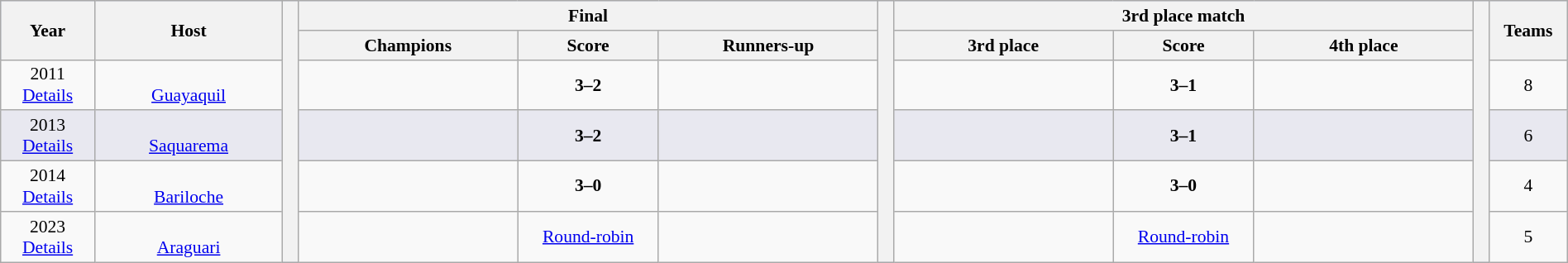<table class="wikitable" style="font-size:90%; width: 100%; text-align: center;">
<tr bgcolor=#c1d8ff>
<th rowspan=2 width=6%>Year</th>
<th rowspan=2 width=12%>Host</th>
<th width=1% rowspan=6 bgcolor=ffffff></th>
<th colspan=3>Final</th>
<th width=1% rowspan=6 bgcolor=ffffff></th>
<th colspan=3>3rd place match</th>
<th width=1% rowspan=6 bgcolor=#ffffff></th>
<th rowspan=2 width=5%>Teams</th>
</tr>
<tr bgcolor=#efefef>
<th width=14%>Champions</th>
<th width=9%>Score</th>
<th width=14%>Runners-up</th>
<th width=14%>3rd place</th>
<th width=9%>Score</th>
<th width=14%>4th place</th>
</tr>
<tr>
<td>2011<br><a href='#'>Details</a></td>
<td><br><a href='#'>Guayaquil</a></td>
<td><strong></strong></td>
<td><strong>3–2</strong></td>
<td></td>
<td></td>
<td><strong>3–1</strong></td>
<td></td>
<td>8</td>
</tr>
<tr bgcolor=#E8E8F0>
<td>2013<br><a href='#'>Details</a></td>
<td><br><a href='#'>Saquarema</a></td>
<td><strong></strong></td>
<td><strong>3–2</strong></td>
<td></td>
<td></td>
<td><strong>3–1</strong></td>
<td></td>
<td>6</td>
</tr>
<tr>
<td>2014<br><a href='#'>Details</a></td>
<td><br><a href='#'>Bariloche</a></td>
<td><strong></strong></td>
<td><strong>3–0</strong></td>
<td></td>
<td></td>
<td><strong>3–0</strong></td>
<td></td>
<td>4</td>
</tr>
<tr>
<td>2023<br><a href='#'>Details</a></td>
<td><br><a href='#'>Araguari</a></td>
<td><strong></strong></td>
<td><a href='#'>Round-robin</a></td>
<td></td>
<td></td>
<td><a href='#'>Round-robin</a></td>
<td></td>
<td>5</td>
</tr>
</table>
